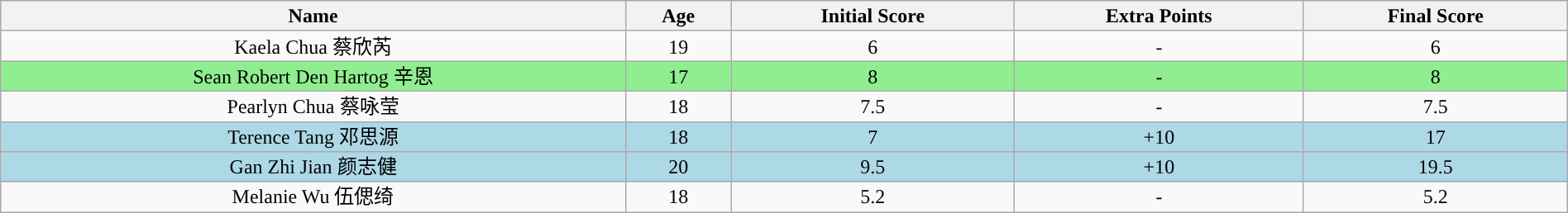<table class="wikitable" style="text-align:center; line-height:17px; width:100%;">
<tr>
<th scope="col">Name</th>
<th scope="col">Age</th>
<th scope="col">Initial Score</th>
<th scope="col">Extra Points</th>
<th scope="col">Final Score</th>
</tr>
<tr>
<td>Kaela Chua 蔡欣芮</td>
<td>19</td>
<td>6</td>
<td>-</td>
<td>6</td>
</tr>
<tr>
<td style="background:lightgreen;">Sean Robert Den Hartog 辛恩</td>
<td style="background:lightgreen;">17</td>
<td style="background:lightgreen;">8</td>
<td style="background:lightgreen;">-</td>
<td style="background:lightgreen;">8</td>
</tr>
<tr>
<td>Pearlyn Chua 蔡咏莹</td>
<td>18</td>
<td>7.5</td>
<td>-</td>
<td>7.5</td>
</tr>
<tr>
<td style="background:lightblue;">Terence Tang 邓思源</td>
<td style="background:lightblue;">18</td>
<td style="background:lightblue;">7</td>
<td style="background:lightblue;">+10</td>
<td style="background:lightblue;">17</td>
</tr>
<tr>
<td style="background:lightblue;">Gan Zhi Jian 颜志健</td>
<td style="background:lightblue;">20</td>
<td style="background:lightblue;">9.5</td>
<td style="background:lightblue;">+10</td>
<td style="background:lightblue;">19.5</td>
</tr>
<tr>
<td>Melanie Wu 伍偲绮</td>
<td>18</td>
<td>5.2</td>
<td>-</td>
<td>5.2</td>
</tr>
</table>
